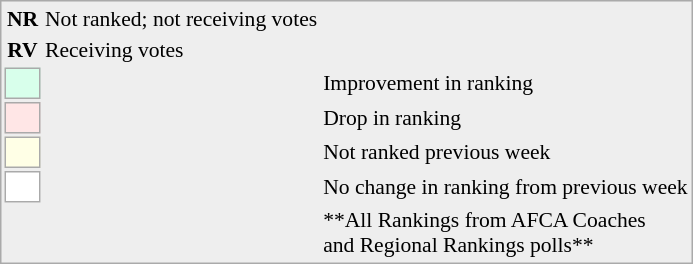<table style="font-size:90%; border:1px solid #aaa; white-space:nowrap; background:#eee;">
<tr>
<th>NR</th>
<td>Not ranked; not receiving votes</td>
</tr>
<tr>
<th>RV</th>
<td>Receiving votes</td>
</tr>
<tr>
<td style="background:#d8ffeb; width:20px; border:1px solid #aaa;"> </td>
<td rowspan=6> </td>
<td>Improvement in ranking</td>
</tr>
<tr>
<td style="background:#ffe6e6; width:20px; border:1px solid #aaa;"> </td>
<td>Drop in ranking</td>
</tr>
<tr>
<td style="background:#ffffe6; width:20px; border:1px solid #aaa;"> </td>
<td>Not ranked previous week</td>
</tr>
<tr>
<td style="background:#fff; width:20px; border:1px solid #aaa;"> </td>
<td>No change in ranking from previous week</td>
</tr>
<tr>
<th></th>
<td>**All Rankings from AFCA Coaches <br>and Regional Rankings polls**</td>
</tr>
</table>
